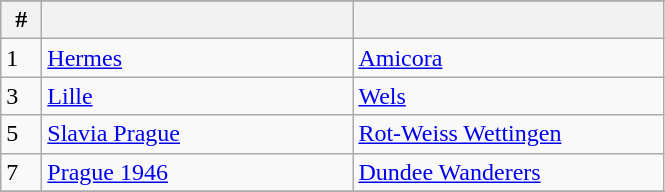<table class=wikitable>
<tr align=center>
</tr>
<tr>
<th width=20>#</th>
<th width=200></th>
<th width=200></th>
</tr>
<tr>
<td>1</td>
<td> <a href='#'>Hermes</a></td>
<td> <a href='#'>Amicora</a></td>
</tr>
<tr>
<td>3</td>
<td> <a href='#'>Lille</a></td>
<td> <a href='#'>Wels</a></td>
</tr>
<tr>
<td>5</td>
<td> <a href='#'>Slavia Prague</a></td>
<td> <a href='#'>Rot-Weiss Wettingen</a></td>
</tr>
<tr>
<td>7</td>
<td> <a href='#'>Prague 1946</a></td>
<td> <a href='#'>Dundee Wanderers</a></td>
</tr>
<tr>
</tr>
</table>
